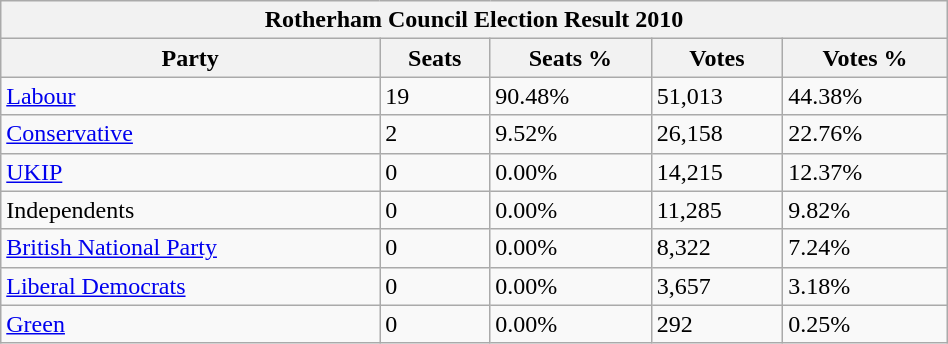<table class="wikitable" border="1" style="margin: 1em auto 1em auto;" width="50%">
<tr>
<th colspan="5">Rotherham Council Election Result 2010</th>
</tr>
<tr>
<th>Party</th>
<th>Seats</th>
<th>Seats %</th>
<th>Votes</th>
<th>Votes %</th>
</tr>
<tr>
<td><a href='#'>Labour</a></td>
<td>19</td>
<td>90.48%</td>
<td>51,013</td>
<td>44.38%</td>
</tr>
<tr>
<td><a href='#'>Conservative</a></td>
<td>2</td>
<td>9.52%</td>
<td>26,158</td>
<td>22.76%</td>
</tr>
<tr>
<td><a href='#'>UKIP</a></td>
<td>0</td>
<td>0.00%</td>
<td>14,215</td>
<td>12.37%</td>
</tr>
<tr>
<td>Independents</td>
<td>0</td>
<td>0.00%</td>
<td>11,285</td>
<td>9.82%</td>
</tr>
<tr>
<td><a href='#'>British National Party</a></td>
<td>0</td>
<td>0.00%</td>
<td>8,322</td>
<td>7.24%</td>
</tr>
<tr>
<td><a href='#'>Liberal Democrats</a></td>
<td>0</td>
<td>0.00%</td>
<td>3,657</td>
<td>3.18%</td>
</tr>
<tr>
<td><a href='#'>Green</a></td>
<td>0</td>
<td>0.00%</td>
<td>292</td>
<td>0.25%</td>
</tr>
</table>
